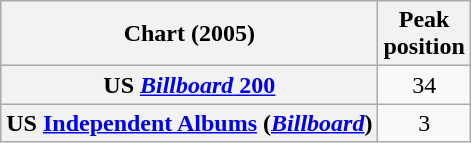<table class="wikitable sortable plainrowheaders" style="text-align:center">
<tr>
<th>Chart (2005)</th>
<th>Peak<br>position</th>
</tr>
<tr>
<th scope="row">US <a href='#'><em>Billboard</em> 200</a></th>
<td>34</td>
</tr>
<tr>
<th scope="row">US <a href='#'>Independent Albums</a> (<a href='#'><em>Billboard</em></a>)</th>
<td>3</td>
</tr>
</table>
